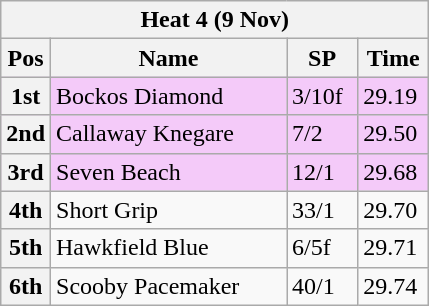<table class="wikitable">
<tr>
<th colspan="6">Heat 4 (9 Nov)</th>
</tr>
<tr>
<th width=20>Pos</th>
<th width=150>Name</th>
<th width=40>SP</th>
<th width=40>Time</th>
</tr>
<tr style="background: #f4caf9;">
<th>1st</th>
<td>Bockos Diamond</td>
<td>3/10f</td>
<td>29.19</td>
</tr>
<tr style="background: #f4caf9;">
<th>2nd</th>
<td>Callaway Knegare</td>
<td>7/2</td>
<td>29.50</td>
</tr>
<tr style="background: #f4caf9;">
<th>3rd</th>
<td>Seven Beach</td>
<td>12/1</td>
<td>29.68</td>
</tr>
<tr>
<th>4th</th>
<td>Short Grip</td>
<td>33/1</td>
<td>29.70</td>
</tr>
<tr>
<th>5th</th>
<td>Hawkfield Blue</td>
<td>6/5f</td>
<td>29.71</td>
</tr>
<tr>
<th>6th</th>
<td>Scooby Pacemaker</td>
<td>40/1</td>
<td>29.74</td>
</tr>
</table>
